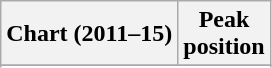<table class="wikitable sortable plainrowheaders" style="text-align:center">
<tr>
<th scope="col">Chart (2011–15)</th>
<th scope="col">Peak<br>position</th>
</tr>
<tr>
</tr>
<tr>
</tr>
</table>
